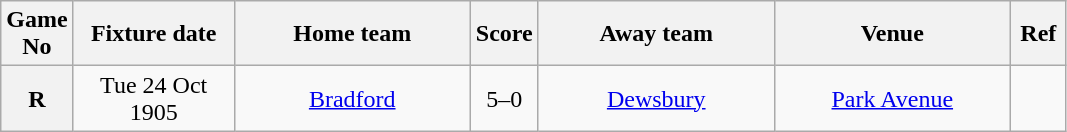<table class="wikitable" style="text-align:center;">
<tr>
<th width=20 abbr="No" scope="col">Game No</th>
<th width=100 abbr="Date" scope="col">Fixture date</th>
<th width=150 abbr="Home team" scope="col">Home team</th>
<th width=20 abbr="Score" scope="col">Score</th>
<th width=150 abbr="Away team" scope="col">Away team</th>
<th width=150 abbr="Venue" scope="col">Venue</th>
<th width=30 abbr="Ref" scope="col">Ref</th>
</tr>
<tr>
<th scope="row">R</th>
<td>Tue 24 Oct 1905</td>
<td><a href='#'>Bradford</a></td>
<td>5–0</td>
<td><a href='#'>Dewsbury</a></td>
<td><a href='#'>Park Avenue</a></td>
<td></td>
</tr>
</table>
